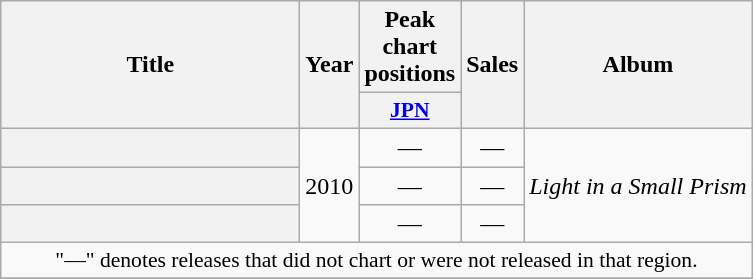<table class="wikitable plainrowheaders" style="text-align:center;">
<tr>
<th scope="col" rowspan="2" style="width:12em;">Title</th>
<th scope="col" rowspan="2">Year</th>
<th scope="col" colspan="1">Peak chart positions</th>
<th scope="col" rowspan="2">Sales</th>
<th scope="col" rowspan="2">Album</th>
</tr>
<tr>
<th scope="col" style="width:3em;font-size:90%;"><a href='#'>JPN</a></th>
</tr>
<tr>
<th scope="row"></th>
<td rowspan="3">2010</td>
<td>—</td>
<td>—</td>
<td rowspan="3"><em>Light in a Small Prism</em></td>
</tr>
<tr>
<th scope="row"></th>
<td>—</td>
<td>—</td>
</tr>
<tr>
<th scope="row"></th>
<td>—</td>
<td>—</td>
</tr>
<tr>
<td colspan="5" style="font-size:90%;">"—" denotes releases that did not chart or were not released in that region.</td>
</tr>
<tr>
</tr>
</table>
